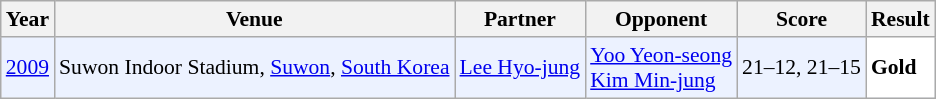<table class="sortable wikitable" style="font-size: 90%;">
<tr>
<th>Year</th>
<th>Venue</th>
<th>Partner</th>
<th>Opponent</th>
<th>Score</th>
<th>Result</th>
</tr>
<tr style="background:#ECF2FF">
<td align="center"><a href='#'>2009</a></td>
<td align="left">Suwon Indoor Stadium, <a href='#'>Suwon</a>, <a href='#'>South Korea</a></td>
<td align="left"> <a href='#'>Lee Hyo-jung</a></td>
<td align="left"> <a href='#'>Yoo Yeon-seong</a> <br>  <a href='#'>Kim Min-jung</a></td>
<td align="left">21–12, 21–15</td>
<td style="text-align:left; background:white"> <strong>Gold</strong></td>
</tr>
</table>
